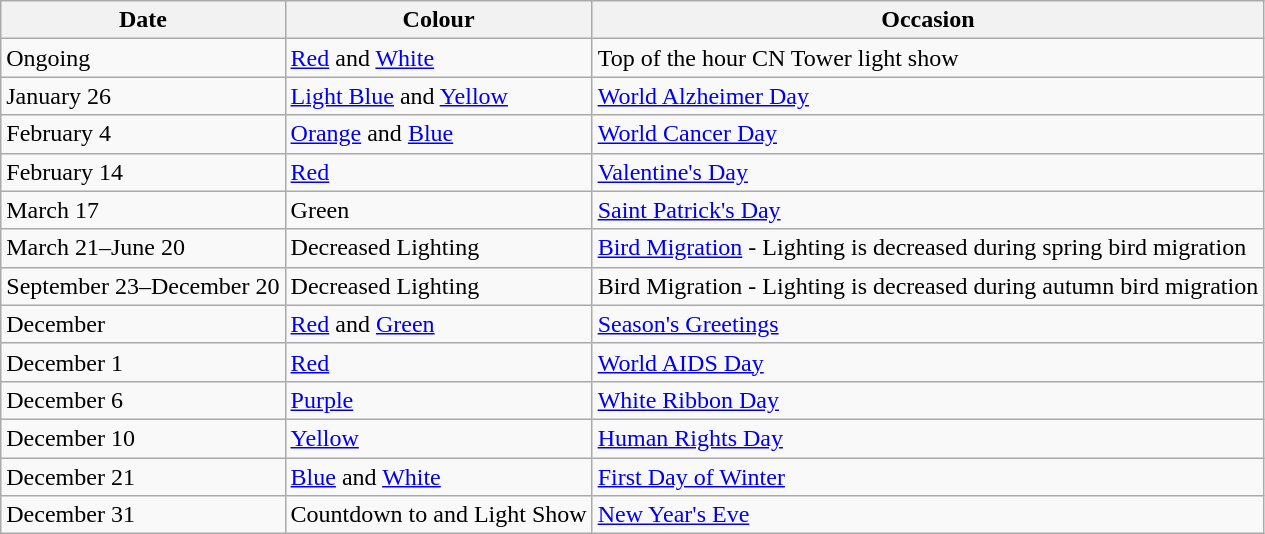<table class="wikitable">
<tr>
<th>Date</th>
<th>Colour</th>
<th>Occasion</th>
</tr>
<tr>
<td>Ongoing</td>
<td><a href='#'>Red</a> and <a href='#'>White</a></td>
<td>Top of the hour CN Tower light show</td>
</tr>
<tr>
<td>January 26</td>
<td><a href='#'>Light Blue</a> and <a href='#'>Yellow</a></td>
<td><a href='#'>World Alzheimer Day</a></td>
</tr>
<tr>
<td>February 4</td>
<td><a href='#'>Orange</a> and <a href='#'>Blue</a></td>
<td><a href='#'>World Cancer Day</a></td>
</tr>
<tr>
<td>February 14</td>
<td><a href='#'>Red</a></td>
<td><a href='#'>Valentine's Day</a></td>
</tr>
<tr>
<td>March 17</td>
<td>Green</td>
<td><a href='#'>Saint Patrick's Day</a></td>
</tr>
<tr>
<td>March 21–June 20</td>
<td>Decreased Lighting</td>
<td><a href='#'>Bird Migration</a> - Lighting is decreased during spring bird migration</td>
</tr>
<tr>
<td>September 23–December 20</td>
<td>Decreased Lighting</td>
<td>Bird Migration - Lighting is decreased during autumn bird migration</td>
</tr>
<tr>
<td>December</td>
<td><a href='#'>Red</a> and <a href='#'>Green</a></td>
<td><a href='#'>Season's Greetings</a></td>
</tr>
<tr>
<td>December 1</td>
<td><a href='#'>Red</a></td>
<td><a href='#'>World AIDS Day</a></td>
</tr>
<tr>
<td>December 6</td>
<td><a href='#'>Purple</a></td>
<td><a href='#'>White Ribbon Day</a></td>
</tr>
<tr>
<td>December 10</td>
<td><a href='#'>Yellow</a></td>
<td><a href='#'>Human Rights Day</a></td>
</tr>
<tr>
<td>December 21</td>
<td><a href='#'>Blue</a> and <a href='#'>White</a></td>
<td><a href='#'>First Day of Winter</a></td>
</tr>
<tr>
<td>December 31</td>
<td>Countdown to  and Light Show</td>
<td><a href='#'>New Year's Eve</a></td>
</tr>
</table>
